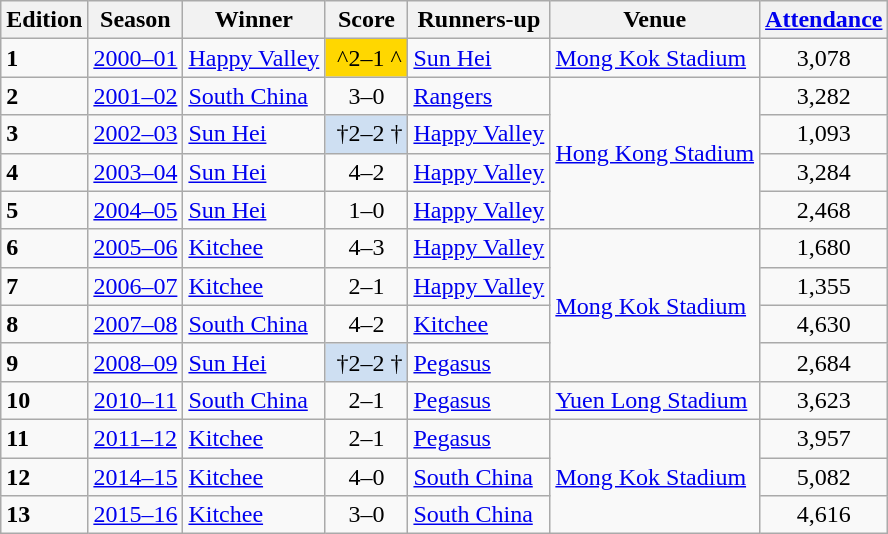<table class="sortable wikitable">
<tr>
<th>Edition</th>
<th>Season</th>
<th>Winner</th>
<th>Score</th>
<th>Runners-up</th>
<th>Venue</th>
<th><a href='#'>Attendance</a></th>
</tr>
<tr>
<td><strong>1</strong></td>
<td align="center"><a href='#'>2000–01</a></td>
<td><a href='#'>Happy Valley</a></td>
<td bgcolor=gold align=center><span> ^</span>2–1 ^</td>
<td><a href='#'>Sun Hei</a></td>
<td><a href='#'>Mong Kok Stadium</a></td>
<td align=center>3,078</td>
</tr>
<tr>
<td><strong>2</strong></td>
<td align="center"><a href='#'>2001–02</a></td>
<td><a href='#'>South China</a></td>
<td align=center>3–0</td>
<td><a href='#'>Rangers</a></td>
<td rowspan=4><a href='#'>Hong Kong Stadium</a></td>
<td align=center>3,282</td>
</tr>
<tr>
<td><strong>3</strong></td>
<td align="center"><a href='#'>2002–03</a></td>
<td><a href='#'>Sun Hei</a></td>
<td bgcolor=#CEDFF2 align=center><span> †</span>2–2 †</td>
<td><a href='#'>Happy Valley</a></td>
<td align=center>1,093</td>
</tr>
<tr>
<td><strong>4</strong></td>
<td align="center"><a href='#'>2003–04</a></td>
<td><a href='#'>Sun Hei</a></td>
<td align=center>4–2</td>
<td><a href='#'>Happy Valley</a></td>
<td align=center>3,284</td>
</tr>
<tr>
<td><strong>5</strong></td>
<td align="center"><a href='#'>2004–05</a></td>
<td><a href='#'>Sun Hei</a></td>
<td align=center>1–0</td>
<td><a href='#'>Happy Valley</a></td>
<td align=center>2,468</td>
</tr>
<tr>
<td><strong>6</strong></td>
<td align="center"><a href='#'>2005–06</a></td>
<td><a href='#'>Kitchee</a></td>
<td align=center>4–3</td>
<td><a href='#'>Happy Valley</a></td>
<td rowspan=4><a href='#'>Mong Kok Stadium</a></td>
<td align=center>1,680</td>
</tr>
<tr>
<td><strong>7</strong></td>
<td align="center"><a href='#'>2006–07</a></td>
<td><a href='#'>Kitchee</a></td>
<td align=center>2–1</td>
<td><a href='#'>Happy Valley</a></td>
<td align=center>1,355</td>
</tr>
<tr>
<td><strong>8</strong></td>
<td align="center"><a href='#'>2007–08</a></td>
<td><a href='#'>South China</a></td>
<td align=center>4–2</td>
<td><a href='#'>Kitchee</a></td>
<td align=center>4,630</td>
</tr>
<tr>
<td><strong>9</strong></td>
<td align="center"><a href='#'>2008–09</a></td>
<td><a href='#'>Sun Hei</a></td>
<td bgcolor=#CEDFF2 align=center><span> †</span>2–2 †</td>
<td><a href='#'>Pegasus</a></td>
<td align=center>2,684</td>
</tr>
<tr>
<td><strong>10</strong></td>
<td align="center"><a href='#'>2010–11</a></td>
<td><a href='#'>South China</a></td>
<td align=center>2–1</td>
<td><a href='#'>Pegasus</a></td>
<td><a href='#'>Yuen Long Stadium</a></td>
<td align=center>3,623</td>
</tr>
<tr>
<td><strong>11</strong></td>
<td align="center"><a href='#'>2011–12</a></td>
<td><a href='#'>Kitchee</a></td>
<td align=center>2–1</td>
<td><a href='#'>Pegasus</a></td>
<td rowspan=3><a href='#'>Mong Kok Stadium</a></td>
<td align=center>3,957</td>
</tr>
<tr>
<td><strong>12</strong></td>
<td align="center"><a href='#'>2014–15</a></td>
<td><a href='#'>Kitchee</a></td>
<td align=center>4–0</td>
<td><a href='#'>South China</a></td>
<td align=center>5,082</td>
</tr>
<tr>
<td><strong>13</strong></td>
<td align="center"><a href='#'>2015–16</a></td>
<td><a href='#'>Kitchee</a></td>
<td align=center>3–0</td>
<td><a href='#'>South China</a></td>
<td align=center>4,616</td>
</tr>
</table>
